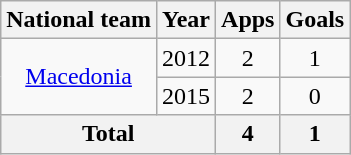<table class=wikitable style="text-align: center;">
<tr>
<th>National team</th>
<th>Year</th>
<th>Apps</th>
<th>Goals</th>
</tr>
<tr>
<td rowspan=2><a href='#'>Macedonia</a></td>
<td>2012</td>
<td>2</td>
<td>1</td>
</tr>
<tr>
<td>2015</td>
<td>2</td>
<td>0</td>
</tr>
<tr>
<th colspan=2>Total</th>
<th>4</th>
<th>1</th>
</tr>
</table>
